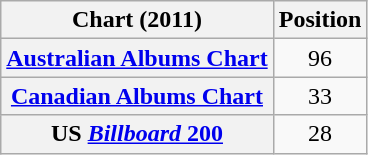<table class="wikitable sortable plainrowheaders" style="text-align:center">
<tr>
<th scope="col">Chart (2011)</th>
<th scope="col">Position</th>
</tr>
<tr>
<th scope="row"><a href='#'>Australian Albums Chart</a></th>
<td style="text-align:center;">96</td>
</tr>
<tr>
<th scope="row"><a href='#'>Canadian Albums Chart</a></th>
<td style="text-align:center;">33</td>
</tr>
<tr>
<th scope="row">US <a href='#'><em>Billboard</em> 200</a></th>
<td style="text-align:center;">28</td>
</tr>
</table>
